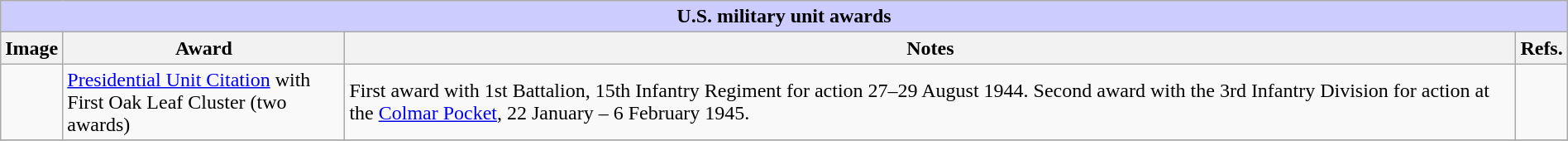<table class="wikitable " width="100%">
<tr>
<th colspan="4" style="background:#ccf; text-align:center"><strong>U.S. military unit awards</strong></th>
</tr>
<tr>
<th scope="col">Image</th>
<th scope="col" style="width:220px">Award</th>
<th scope="col">Notes</th>
<th scope="col" style="width:20px">Refs.</th>
</tr>
<tr>
<td scope="row"></td>
<td><a href='#'>Presidential Unit Citation</a> with First Oak Leaf Cluster (two awards)</td>
<td>First award with 1st Battalion, 15th Infantry Regiment for action 27–29 August 1944. Second award with the 3rd Infantry Division for action at the <a href='#'>Colmar Pocket</a>, 22 January – 6 February 1945.</td>
<td></td>
</tr>
<tr>
</tr>
</table>
